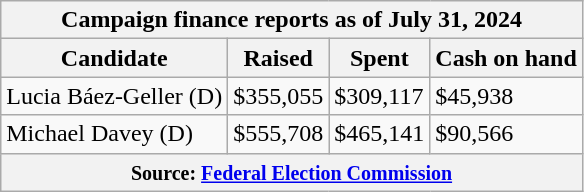<table class="wikitable sortable">
<tr>
<th colspan=4>Campaign finance reports as of July 31, 2024</th>
</tr>
<tr style="text-align:center;">
<th>Candidate</th>
<th>Raised</th>
<th>Spent</th>
<th>Cash on hand</th>
</tr>
<tr>
<td>Lucia Báez-Geller (D)</td>
<td>$355,055</td>
<td>$309,117</td>
<td>$45,938</td>
</tr>
<tr>
<td>Michael Davey (D)</td>
<td>$555,708</td>
<td>$465,141</td>
<td>$90,566</td>
</tr>
<tr>
<th colspan="4"><small>Source: <a href='#'>Federal Election Commission</a></small></th>
</tr>
</table>
